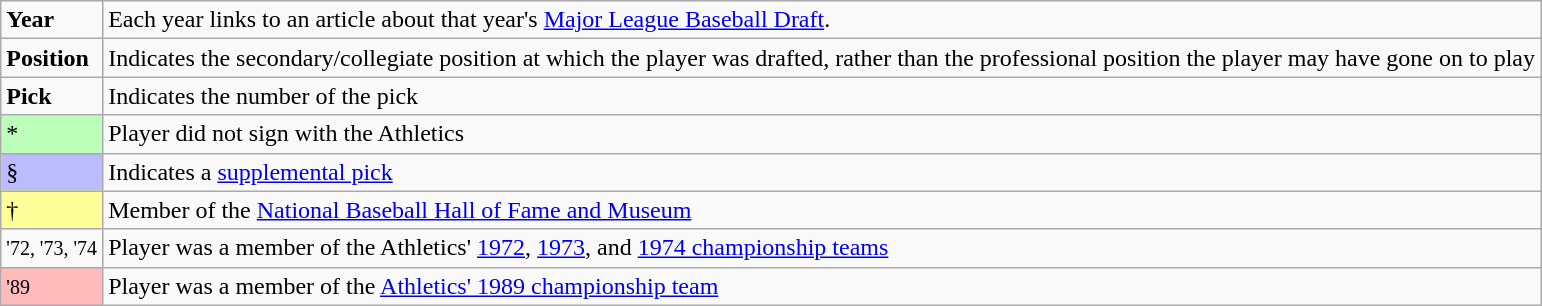<table class="wikitable" border="1">
<tr>
<td><strong>Year</strong></td>
<td>Each year links to an article about that year's <a href='#'>Major League Baseball Draft</a>.</td>
</tr>
<tr>
<td><strong>Position</strong></td>
<td>Indicates the secondary/collegiate position at which the player was drafted, rather than the professional position the player may have gone on to play</td>
</tr>
<tr>
<td><strong>Pick</strong></td>
<td>Indicates the number of the pick</td>
</tr>
<tr>
<td bgcolor="#bbffbb">*</td>
<td>Player did not sign with the Athletics</td>
</tr>
<tr>
<td bgcolor="#bbbbff">§</td>
<td>Indicates a <a href='#'>supplemental pick</a></td>
</tr>
<tr>
<td bgcolor="#FFFF99">†</td>
<td>Member of the <a href='#'>National Baseball Hall of Fame and Museum</a></td>
</tr>
<tr>
<td><small>'72, '73, '74</small></td>
<td>Player was a member of the Athletics' <a href='#'>1972</a>, <a href='#'>1973</a>, and <a href='#'>1974 championship teams</a></td>
</tr>
<tr>
<td bgcolor="#ffbbbb"><small>'89</small></td>
<td>Player was a member of the <a href='#'>Athletics' 1989 championship team</a></td>
</tr>
</table>
